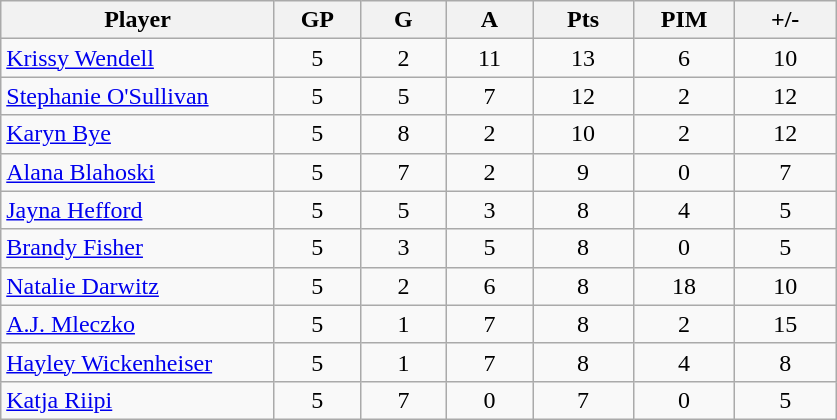<table class="wikitable sortable" style="text-align:center;">
<tr>
<th width="175px">Player</th>
<th width="50px">GP</th>
<th width="50px">G</th>
<th width="50px">A</th>
<th width="60px">Pts</th>
<th width="60px">PIM</th>
<th width="60px">+/-</th>
</tr>
<tr align=center>
<td align=left> <a href='#'>Krissy Wendell</a></td>
<td>5</td>
<td>2</td>
<td>11</td>
<td>13</td>
<td>6</td>
<td>10</td>
</tr>
<tr align=center>
<td align=left> <a href='#'>Stephanie O'Sullivan</a></td>
<td>5</td>
<td>5</td>
<td>7</td>
<td>12</td>
<td>2</td>
<td>12</td>
</tr>
<tr align=center>
<td align=left> <a href='#'>Karyn Bye</a></td>
<td>5</td>
<td>8</td>
<td>2</td>
<td>10</td>
<td>2</td>
<td>12</td>
</tr>
<tr align=center>
<td align=left> <a href='#'>Alana Blahoski</a></td>
<td>5</td>
<td>7</td>
<td>2</td>
<td>9</td>
<td>0</td>
<td>7</td>
</tr>
<tr align=center>
<td align=left> <a href='#'>Jayna Hefford</a></td>
<td>5</td>
<td>5</td>
<td>3</td>
<td>8</td>
<td>4</td>
<td>5</td>
</tr>
<tr align=center>
<td align=left> <a href='#'>Brandy Fisher</a></td>
<td>5</td>
<td>3</td>
<td>5</td>
<td>8</td>
<td>0</td>
<td>5</td>
</tr>
<tr align=center>
<td align=left> <a href='#'>Natalie Darwitz</a></td>
<td>5</td>
<td>2</td>
<td>6</td>
<td>8</td>
<td>18</td>
<td>10</td>
</tr>
<tr align=center>
<td align=left> <a href='#'>A.J. Mleczko</a></td>
<td>5</td>
<td>1</td>
<td>7</td>
<td>8</td>
<td>2</td>
<td>15</td>
</tr>
<tr align=center>
<td align=left> <a href='#'>Hayley Wickenheiser</a></td>
<td>5</td>
<td>1</td>
<td>7</td>
<td>8</td>
<td>4</td>
<td>8</td>
</tr>
<tr align=center>
<td align=left> <a href='#'>Katja Riipi</a></td>
<td>5</td>
<td>7</td>
<td>0</td>
<td>7</td>
<td>0</td>
<td>5</td>
</tr>
</table>
